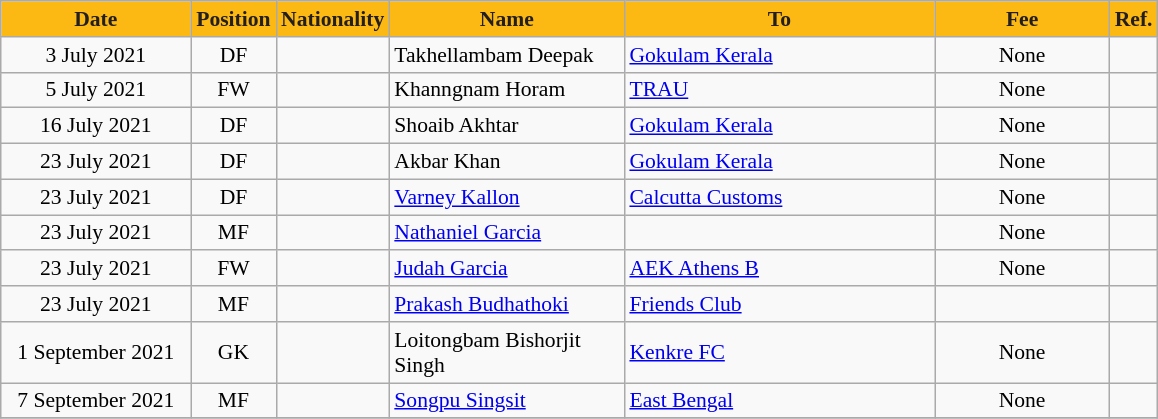<table class="wikitable"  style="text-align:center; font-size:90%; ">
<tr>
<th style="background:#FDB913; color:#231F20; width:120px;">Date</th>
<th style="background:#FDB913; color:#231F20; width:50px;">Position</th>
<th style="background:#FDB913; color:#231F20; width:50px;">Nationality</th>
<th style="background:#FDB913; color:#231F20; width:150px;">Name</th>
<th style="background:#FDB913; color:#231F20; width:200px;">To</th>
<th style="background:#FDB913; color:#231F20; width:110px;">Fee</th>
<th style="background:#FDB913; color:#231F20; width:25px;">Ref.</th>
</tr>
<tr>
<td>3 July 2021</td>
<td style="text-align:center;">DF</td>
<td style="text-align:center;"></td>
<td style="text-align:left;">Takhellambam Deepak</td>
<td style="text-align:left;"> <a href='#'>Gokulam Kerala</a></td>
<td>None</td>
<td></td>
</tr>
<tr>
<td>5 July 2021</td>
<td style="text-align:center;">FW</td>
<td style="text-align:center;"></td>
<td style="text-align:left;">Khanngnam Horam</td>
<td style="text-align:left;"> <a href='#'>TRAU</a></td>
<td>None</td>
<td></td>
</tr>
<tr>
<td>16 July 2021</td>
<td style="text-align:center;">DF</td>
<td style="text-align:center;"></td>
<td style="text-align:left;">Shoaib Akhtar</td>
<td style="text-align:left;"> <a href='#'>Gokulam Kerala</a></td>
<td>None</td>
<td></td>
</tr>
<tr>
<td>23 July 2021</td>
<td style="text-align:center;">DF</td>
<td style="text-align:center;"></td>
<td style="text-align:left;">Akbar Khan</td>
<td style="text-align:left;"> <a href='#'>Gokulam Kerala</a></td>
<td>None</td>
<td></td>
</tr>
<tr>
<td>23 July 2021</td>
<td style="text-align:center;">DF</td>
<td style="text-align:center;"></td>
<td style="text-align:left;"><a href='#'>Varney Kallon</a></td>
<td style="text-align:left;"> <a href='#'>Calcutta Customs</a></td>
<td>None</td>
<td></td>
</tr>
<tr>
<td>23 July 2021</td>
<td style="text-align:center;">MF</td>
<td style="text-align:center;"></td>
<td style="text-align:left;"><a href='#'>Nathaniel Garcia</a></td>
<td style="text-align:left;"></td>
<td>None</td>
<td></td>
</tr>
<tr>
<td>23 July 2021</td>
<td style="text-align:center;">FW</td>
<td style="text-align:center;"></td>
<td style="text-align:left;"><a href='#'>Judah Garcia</a></td>
<td style="text-align:left;">  <a href='#'>AEK Athens B</a></td>
<td>None</td>
<td></td>
</tr>
<tr>
<td>23 July 2021</td>
<td style="text-align:center;">MF</td>
<td style="text-align:center;"></td>
<td style="text-align:left;"><a href='#'>Prakash Budhathoki</a></td>
<td style="text-align:left;"> <a href='#'>Friends Club</a></td>
<td></td>
</tr>
<tr>
<td>1 September 2021</td>
<td style="text-align:center;">GK</td>
<td style="text-align:center;"></td>
<td style="text-align:left;">Loitongbam Bishorjit Singh</td>
<td style="text-align:left;"> <a href='#'>Kenkre FC</a></td>
<td>None</td>
<td></td>
</tr>
<tr>
<td>7 September 2021</td>
<td style="text-align:center;">MF</td>
<td style="text-align:center;"></td>
<td style="text-align:left;"><a href='#'>Songpu Singsit</a></td>
<td style="text-align:left;"> <a href='#'>East Bengal</a></td>
<td>None</td>
<td></td>
</tr>
<tr>
</tr>
</table>
